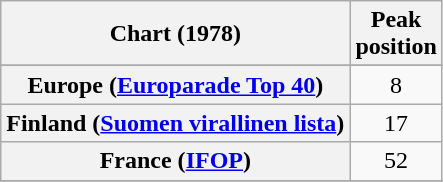<table class="wikitable sortable plainrowheaders" style="text-align:center">
<tr>
<th>Chart (1978)</th>
<th>Peak<br>position</th>
</tr>
<tr>
</tr>
<tr>
<th scope="row">Europe (<a href='#'>Europarade Top 40</a>)</th>
<td>8</td>
</tr>
<tr>
<th scope="row">Finland (<a href='#'>Suomen virallinen lista</a>)</th>
<td>17</td>
</tr>
<tr>
<th scope="row">France (<a href='#'>IFOP</a>)</th>
<td>52</td>
</tr>
<tr>
</tr>
<tr>
</tr>
<tr>
</tr>
<tr>
</tr>
</table>
